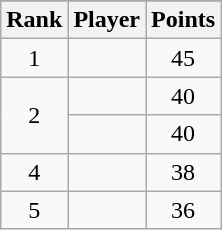<table class="wikitable sortable" style="text-align:center;">
<tr>
</tr>
<tr>
<th>Rank</th>
<th>Player</th>
<th>Points</th>
</tr>
<tr>
<td>1</td>
<td align=left> </td>
<td>45</td>
</tr>
<tr>
<td rowspan=2>2</td>
<td align=left> </td>
<td>40</td>
</tr>
<tr>
<td align=left> </td>
<td>40</td>
</tr>
<tr>
<td>4</td>
<td align=left> </td>
<td>38</td>
</tr>
<tr>
<td>5</td>
<td align=left> </td>
<td>36</td>
</tr>
</table>
